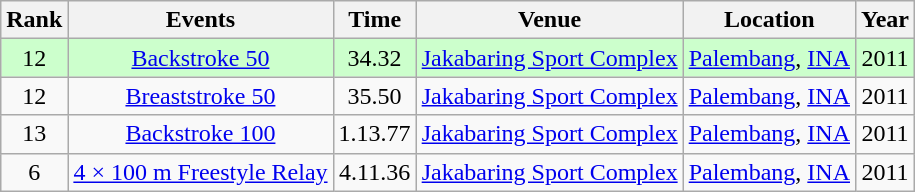<table class="wikitable sortable" style="text-align:center">
<tr>
<th>Rank</th>
<th>Events</th>
<th>Time</th>
<th>Venue</th>
<th>Location</th>
<th>Year</th>
</tr>
<tr bgcolor=ccffcc>
<td>12</td>
<td align=center><a href='#'>Backstroke 50</a></td>
<td>34.32</td>
<td><a href='#'>Jakabaring Sport Complex</a></td>
<td><a href='#'>Palembang</a>, <a href='#'>INA</a></td>
<td>2011</td>
</tr>
<tr>
<td>12</td>
<td align=center><a href='#'>Breaststroke 50</a></td>
<td>35.50</td>
<td><a href='#'>Jakabaring Sport Complex</a></td>
<td><a href='#'>Palembang</a>, <a href='#'>INA</a></td>
<td>2011</td>
</tr>
<tr>
<td>13</td>
<td align=center><a href='#'>Backstroke 100</a></td>
<td>1.13.77</td>
<td><a href='#'>Jakabaring Sport Complex</a></td>
<td><a href='#'>Palembang</a>, <a href='#'>INA</a></td>
<td>2011</td>
</tr>
<tr>
<td>6</td>
<td align=center><a href='#'>4 × 100 m Freestyle Relay</a></td>
<td>4.11.36</td>
<td><a href='#'>Jakabaring Sport Complex</a></td>
<td><a href='#'>Palembang</a>, <a href='#'>INA</a></td>
<td>2011</td>
</tr>
</table>
